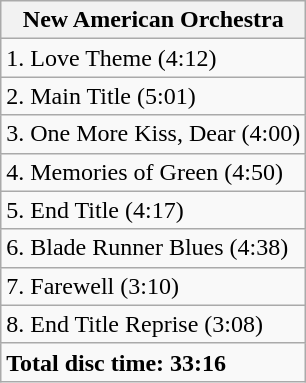<table class="wikitable">
<tr>
<th>New American Orchestra</th>
</tr>
<tr>
<td>1. Love Theme (4:12)</td>
</tr>
<tr>
<td>2. Main Title (5:01)</td>
</tr>
<tr>
<td>3. One More Kiss, Dear (4:00)</td>
</tr>
<tr>
<td>4. Memories of Green (4:50)</td>
</tr>
<tr>
<td>5. End Title (4:17)</td>
</tr>
<tr>
<td>6. Blade Runner Blues (4:38)</td>
</tr>
<tr>
<td>7. Farewell (3:10)</td>
</tr>
<tr>
<td>8. End Title Reprise (3:08)</td>
</tr>
<tr>
<td><strong>Total disc time: 33:16</strong></td>
</tr>
</table>
